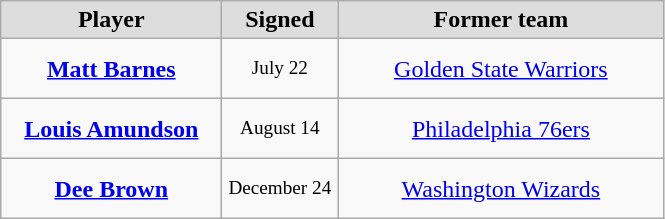<table class="wikitable" style="text-align: center">
<tr align="center" bgcolor="#dddddd">
<td style="width:140px"><strong>Player</strong></td>
<td style="width:70px"><strong>Signed</strong></td>
<td style="width:210px"><strong>Former team</strong></td>
</tr>
<tr style="height:40px">
<td><strong><a href='#'>Matt Barnes</a></strong></td>
<td style="font-size: 80%">July 22</td>
<td><a href='#'>Golden State Warriors</a></td>
</tr>
<tr style="height:40px">
<td><strong><a href='#'>Louis Amundson</a></strong></td>
<td style="font-size: 80%">August 14</td>
<td><a href='#'>Philadelphia 76ers</a></td>
</tr>
<tr style="height:40px">
<td><strong><a href='#'>Dee Brown</a></strong></td>
<td style="font-size: 80%">December 24</td>
<td><a href='#'>Washington Wizards</a></td>
</tr>
</table>
